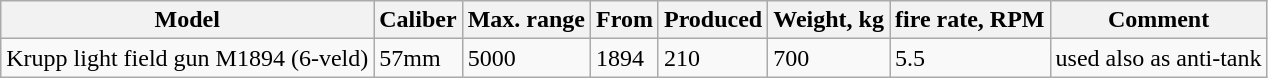<table class="wikitable sortable">
<tr>
<th>Model</th>
<th>Caliber</th>
<th>Max. range</th>
<th>From</th>
<th>Produced</th>
<th>Weight, kg</th>
<th>fire rate, RPM</th>
<th>Comment</th>
</tr>
<tr>
<td>Krupp light field gun M1894 (6-veld)</td>
<td>57mm</td>
<td>5000</td>
<td>1894</td>
<td>210</td>
<td>700</td>
<td>5.5</td>
<td>used also as anti-tank</td>
</tr>
</table>
